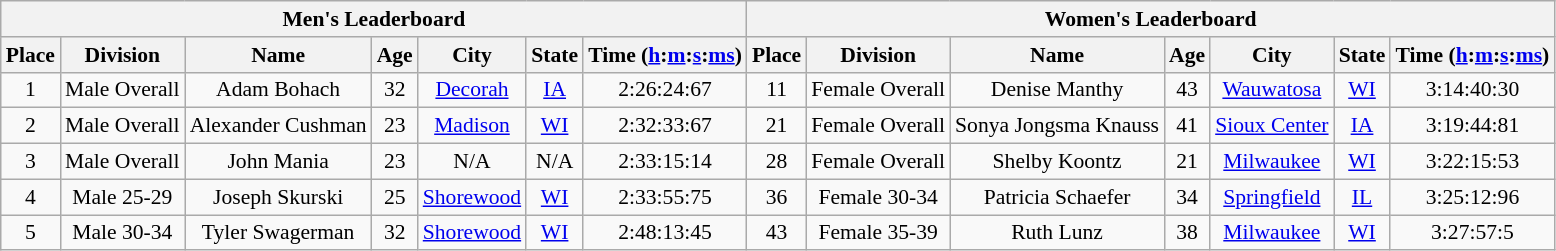<table class="wikitable sortable" style="font-size:90%; text-align:center;">
<tr>
<th colspan="7">Men's Leaderboard</th>
<th colspan="7">Women's Leaderboard</th>
</tr>
<tr>
<th>Place</th>
<th>Division</th>
<th>Name</th>
<th>Age</th>
<th>City</th>
<th>State</th>
<th>Time (<a href='#'>h</a>:<a href='#'>m</a>:<a href='#'>s</a>:<a href='#'>ms</a>)</th>
<th>Place</th>
<th>Division</th>
<th>Name</th>
<th>Age</th>
<th>City</th>
<th>State</th>
<th>Time (<a href='#'>h</a>:<a href='#'>m</a>:<a href='#'>s</a>:<a href='#'>ms</a>)</th>
</tr>
<tr>
<td>1</td>
<td>Male Overall</td>
<td>Adam Bohach</td>
<td>32</td>
<td><a href='#'>Decorah</a></td>
<td><a href='#'>IA</a></td>
<td>2:26:24:67</td>
<td>11</td>
<td>Female Overall</td>
<td>Denise Manthy</td>
<td>43</td>
<td><a href='#'>Wauwatosa</a></td>
<td><a href='#'>WI</a></td>
<td>3:14:40:30</td>
</tr>
<tr>
<td>2</td>
<td>Male Overall</td>
<td>Alexander Cushman</td>
<td>23</td>
<td><a href='#'>Madison</a></td>
<td><a href='#'>WI</a></td>
<td>2:32:33:67</td>
<td>21</td>
<td>Female Overall</td>
<td>Sonya Jongsma Knauss</td>
<td>41</td>
<td><a href='#'>Sioux Center</a></td>
<td><a href='#'>IA</a></td>
<td>3:19:44:81</td>
</tr>
<tr>
<td>3</td>
<td>Male Overall</td>
<td>John Mania</td>
<td>23</td>
<td>N/A</td>
<td>N/A</td>
<td>2:33:15:14</td>
<td>28</td>
<td>Female Overall</td>
<td>Shelby Koontz</td>
<td>21</td>
<td><a href='#'>Milwaukee</a></td>
<td><a href='#'>WI</a></td>
<td>3:22:15:53</td>
</tr>
<tr>
<td>4</td>
<td>Male 25-29</td>
<td>Joseph Skurski</td>
<td>25</td>
<td><a href='#'>Shorewood</a></td>
<td><a href='#'>WI</a></td>
<td>2:33:55:75</td>
<td>36</td>
<td>Female 30-34</td>
<td>Patricia Schaefer</td>
<td>34</td>
<td><a href='#'>Springfield</a></td>
<td><a href='#'>IL</a></td>
<td>3:25:12:96</td>
</tr>
<tr>
<td>5</td>
<td>Male 30-34</td>
<td>Tyler Swagerman</td>
<td>32</td>
<td><a href='#'>Shorewood</a></td>
<td><a href='#'>WI</a></td>
<td>2:48:13:45</td>
<td>43</td>
<td>Female 35-39</td>
<td>Ruth Lunz</td>
<td>38</td>
<td><a href='#'>Milwaukee</a></td>
<td><a href='#'>WI</a></td>
<td>3:27:57:5</td>
</tr>
</table>
